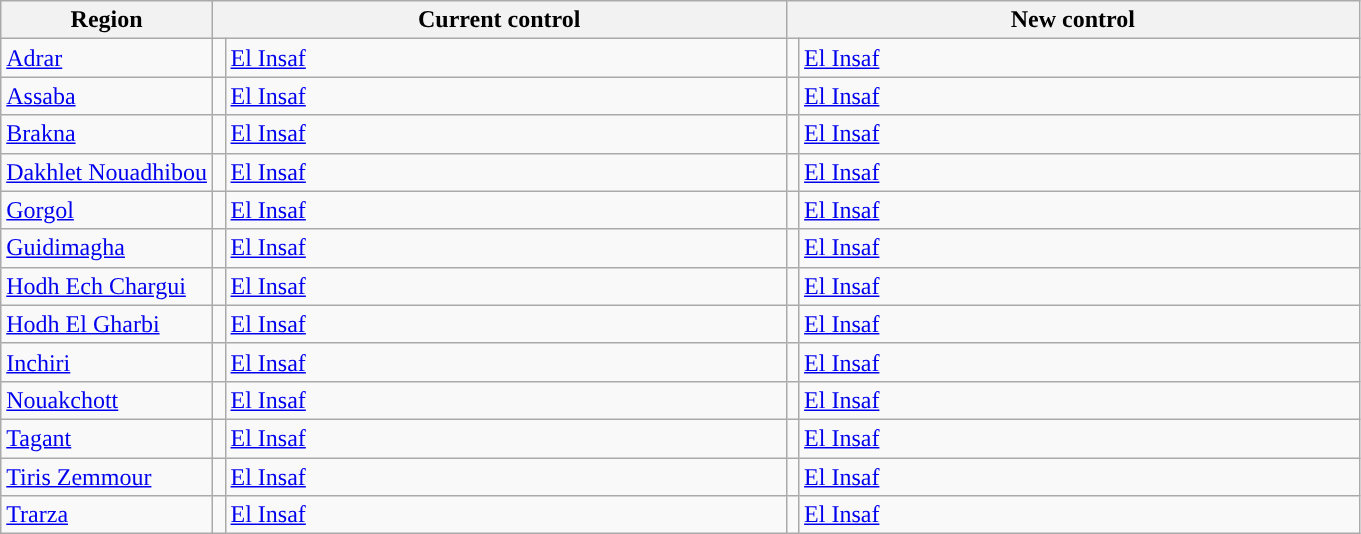<table class="wikitable">
<tr>
<th>Region</th>
<th colspan="2" style="width:375px;">Current control</th>
<th colspan="2" style="width:375px;">New control</th>
</tr>
<tr>
<td><a href='#'>Adrar</a></td>
<td width="1" style="color:inherit;background:"></td>
<td><a href='#'>El Insaf</a></td>
<td width="1" style="color:inherit;background:"></td>
<td><a href='#'>El Insaf</a></td>
</tr>
<tr>
<td><a href='#'>Assaba</a></td>
<td style="color:inherit;background:"></td>
<td><a href='#'>El Insaf</a></td>
<td width="1" style="color:inherit;background:"></td>
<td><a href='#'>El Insaf</a></td>
</tr>
<tr>
<td><a href='#'>Brakna</a></td>
<td style="color:inherit;background:"></td>
<td><a href='#'>El Insaf</a></td>
<td width="1" style="color:inherit;background:"></td>
<td><a href='#'>El Insaf</a></td>
</tr>
<tr>
<td><a href='#'>Dakhlet Nouadhibou</a></td>
<td style="color:inherit;background:"></td>
<td><a href='#'>El Insaf</a></td>
<td width="1" style="color:inherit;background:"></td>
<td><a href='#'>El Insaf</a></td>
</tr>
<tr>
<td><a href='#'>Gorgol</a></td>
<td style="color:inherit;background:"></td>
<td><a href='#'>El Insaf</a></td>
<td width="1" style="color:inherit;background:"></td>
<td><a href='#'>El Insaf</a></td>
</tr>
<tr>
<td><a href='#'>Guidimagha</a></td>
<td style="color:inherit;background:"></td>
<td><a href='#'>El Insaf</a></td>
<td style="color:inherit;background:"></td>
<td><a href='#'>El Insaf</a></td>
</tr>
<tr>
<td><a href='#'>Hodh Ech Chargui</a></td>
<td style="color:inherit;background:"></td>
<td><a href='#'>El Insaf</a></td>
<td width="1" style="color:inherit;background:"></td>
<td><a href='#'>El Insaf</a></td>
</tr>
<tr>
<td><a href='#'>Hodh El Gharbi</a></td>
<td style="color:inherit;background:"></td>
<td><a href='#'>El Insaf</a></td>
<td width="1" style="color:inherit;background:"></td>
<td><a href='#'>El Insaf</a></td>
</tr>
<tr>
<td><a href='#'>Inchiri</a></td>
<td style="color:inherit;background:"></td>
<td><a href='#'>El Insaf</a></td>
<td width="1" style="color:inherit;background:"></td>
<td><a href='#'>El Insaf</a></td>
</tr>
<tr>
<td><a href='#'>Nouakchott</a></td>
<td style="color:inherit;background:"></td>
<td><a href='#'>El Insaf</a></td>
<td width="1" style="color:inherit;background:"></td>
<td><a href='#'>El Insaf</a></td>
</tr>
<tr>
<td><a href='#'>Tagant</a></td>
<td style="color:inherit;background:"></td>
<td><a href='#'>El Insaf</a></td>
<td width="1" style="color:inherit;background:"></td>
<td><a href='#'>El Insaf</a></td>
</tr>
<tr>
<td><a href='#'>Tiris Zemmour</a></td>
<td style="color:inherit;background:"></td>
<td><a href='#'>El Insaf</a></td>
<td style="color:inherit;background:"></td>
<td><a href='#'>El Insaf</a></td>
</tr>
<tr>
<td><a href='#'>Trarza</a></td>
<td style="color:inherit;background:"></td>
<td><a href='#'>El Insaf</a></td>
<td width="1" style="color:inherit;background:"></td>
<td><a href='#'>El Insaf</a></td>
</tr>
</table>
